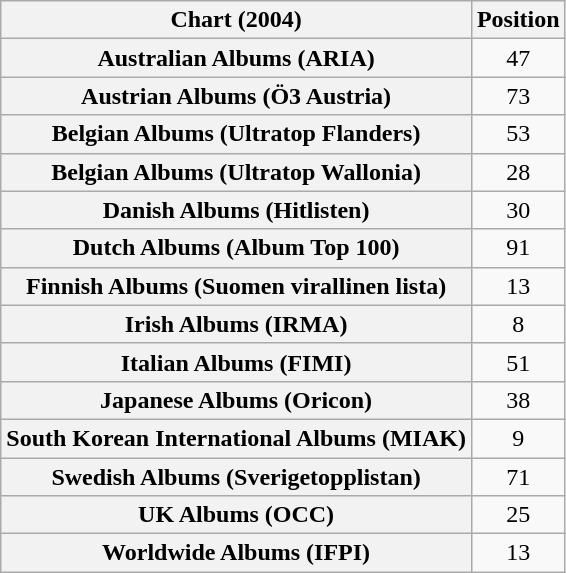<table class="wikitable sortable plainrowheaders">
<tr>
<th scope="col">Chart (2004)</th>
<th scope="col">Position</th>
</tr>
<tr>
<th scope="row">Australian Albums (ARIA)</th>
<td align="center">47</td>
</tr>
<tr>
<th scope="row">Austrian Albums (Ö3 Austria)</th>
<td align="center">73</td>
</tr>
<tr>
<th scope="row">Belgian Albums (Ultratop Flanders)</th>
<td align="center">53</td>
</tr>
<tr>
<th scope="row">Belgian Albums (Ultratop Wallonia)</th>
<td align="center">28</td>
</tr>
<tr>
<th scope="row">Danish Albums (Hitlisten)</th>
<td align="center">30</td>
</tr>
<tr>
<th scope="row">Dutch Albums (Album Top 100)</th>
<td align="center">91</td>
</tr>
<tr>
<th scope="row">Finnish Albums (Suomen virallinen lista)</th>
<td align="center">13</td>
</tr>
<tr>
<th scope="row">Irish Albums (IRMA)</th>
<td align="center">8</td>
</tr>
<tr>
<th scope="row">Italian Albums (FIMI)</th>
<td align="center">51</td>
</tr>
<tr>
<th scope="row">Japanese Albums (Oricon)</th>
<td align="center">38</td>
</tr>
<tr>
<th scope="row">South Korean International Albums (MIAK)</th>
<td style="text-align:center;">9</td>
</tr>
<tr>
<th scope="row">Swedish Albums (Sverigetopplistan)</th>
<td align="center">71</td>
</tr>
<tr>
<th scope="row">UK Albums (OCC)</th>
<td align="center">25</td>
</tr>
<tr>
<th scope="row">Worldwide Albums (IFPI)</th>
<td align="center">13</td>
</tr>
</table>
